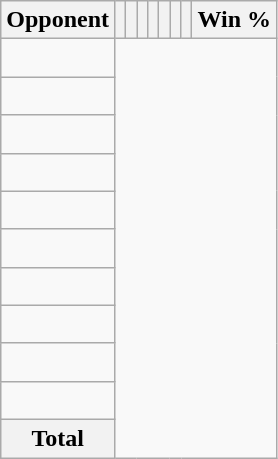<table class="wikitable sortable collapsible collapsed" style="text-align: center;">
<tr>
<th>Opponent</th>
<th></th>
<th></th>
<th></th>
<th></th>
<th></th>
<th></th>
<th></th>
<th>Win %</th>
</tr>
<tr>
<td align="left"><br></td>
</tr>
<tr>
<td align="left"><br></td>
</tr>
<tr>
<td align="left"><br></td>
</tr>
<tr>
<td align="left"><br></td>
</tr>
<tr>
<td align="left"><br></td>
</tr>
<tr>
<td align="left"><br></td>
</tr>
<tr>
<td align="left"><br></td>
</tr>
<tr>
<td align="left"><br></td>
</tr>
<tr>
<td align="left"><br></td>
</tr>
<tr>
<td align="left"><br></td>
</tr>
<tr class="sortbottom">
<th>Total<br></th>
</tr>
</table>
